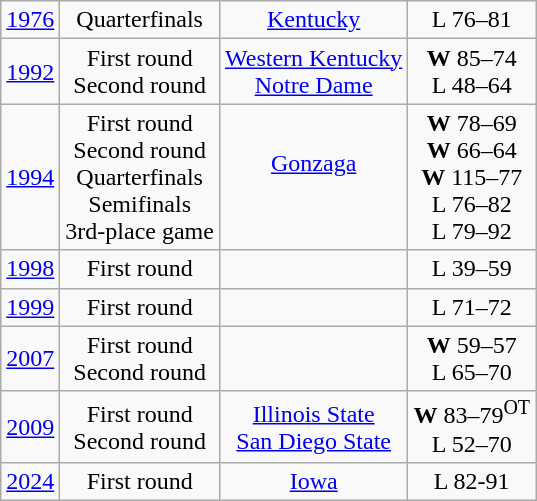<table class="wikitable">
<tr align="center">
<td><a href='#'>1976</a></td>
<td>Quarterfinals</td>
<td><a href='#'>Kentucky</a></td>
<td>L 76–81</td>
</tr>
<tr align="center">
<td><a href='#'>1992</a></td>
<td>First round<br>Second round</td>
<td><a href='#'>Western Kentucky</a><br><a href='#'>Notre Dame</a></td>
<td><strong>W</strong> 85–74<br>L 48–64</td>
</tr>
<tr align="center">
<td><a href='#'>1994</a></td>
<td>First round<br>Second round<br>Quarterfinals<br>Semifinals<br>3rd-place game</td>
<td><br><a href='#'>Gonzaga</a><br><br><br></td>
<td><strong>W</strong> 78–69<br><strong>W</strong> 66–64<br><strong>W</strong> 115–77<br>L 76–82<br>L 79–92</td>
</tr>
<tr align="center">
<td><a href='#'>1998</a></td>
<td>First round</td>
<td></td>
<td>L 39–59</td>
</tr>
<tr align="center">
<td><a href='#'>1999</a></td>
<td>First round</td>
<td></td>
<td>L 71–72</td>
</tr>
<tr align="center">
<td><a href='#'>2007</a></td>
<td>First round<br>Second round</td>
<td><br></td>
<td><strong>W</strong> 59–57<br>L 65–70</td>
</tr>
<tr align="center">
<td><a href='#'>2009</a></td>
<td>First round<br>Second round</td>
<td><a href='#'>Illinois State</a><br><a href='#'>San Diego State</a></td>
<td><strong>W</strong> 83–79<sup>OT</sup><br>L 52–70</td>
</tr>
<tr align="center">
<td><a href='#'>2024</a></td>
<td>First round</td>
<td><a href='#'>Iowa</a></td>
<td>L 82-91</td>
</tr>
</table>
